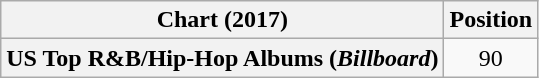<table class="wikitable plainrowheaders" style="text-align:center">
<tr>
<th scope="col">Chart (2017)</th>
<th scope="col">Position</th>
</tr>
<tr>
<th scope="row">US Top R&B/Hip-Hop Albums (<em>Billboard</em>)</th>
<td>90</td>
</tr>
</table>
